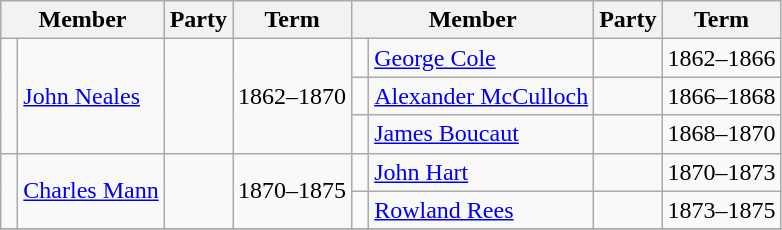<table class="wikitable">
<tr>
<th colspan=2>Member</th>
<th>Party</th>
<th>Term</th>
<th colspan=2>Member</th>
<th>Party</th>
<th>Term</th>
</tr>
<tr>
<td rowspan=3 > </td>
<td rowspan=3><a href='#'>John Neales</a></td>
<td rowspan=3></td>
<td rowspan=3>1862–1870</td>
<td> </td>
<td><a href='#'>George Cole</a></td>
<td></td>
<td>1862–1866</td>
</tr>
<tr>
<td> </td>
<td><a href='#'>Alexander McCulloch</a></td>
<td></td>
<td>1866–1868</td>
</tr>
<tr>
<td> </td>
<td><a href='#'>James Boucaut</a></td>
<td></td>
<td>1868–1870</td>
</tr>
<tr>
<td rowspan=2 > </td>
<td rowspan=2><a href='#'>Charles Mann</a></td>
<td rowspan=2></td>
<td rowspan=2>1870–1875</td>
<td> </td>
<td><a href='#'>John Hart</a></td>
<td></td>
<td>1870–1873</td>
</tr>
<tr>
<td> </td>
<td><a href='#'>Rowland Rees</a></td>
<td></td>
<td>1873–1875</td>
</tr>
<tr>
</tr>
</table>
